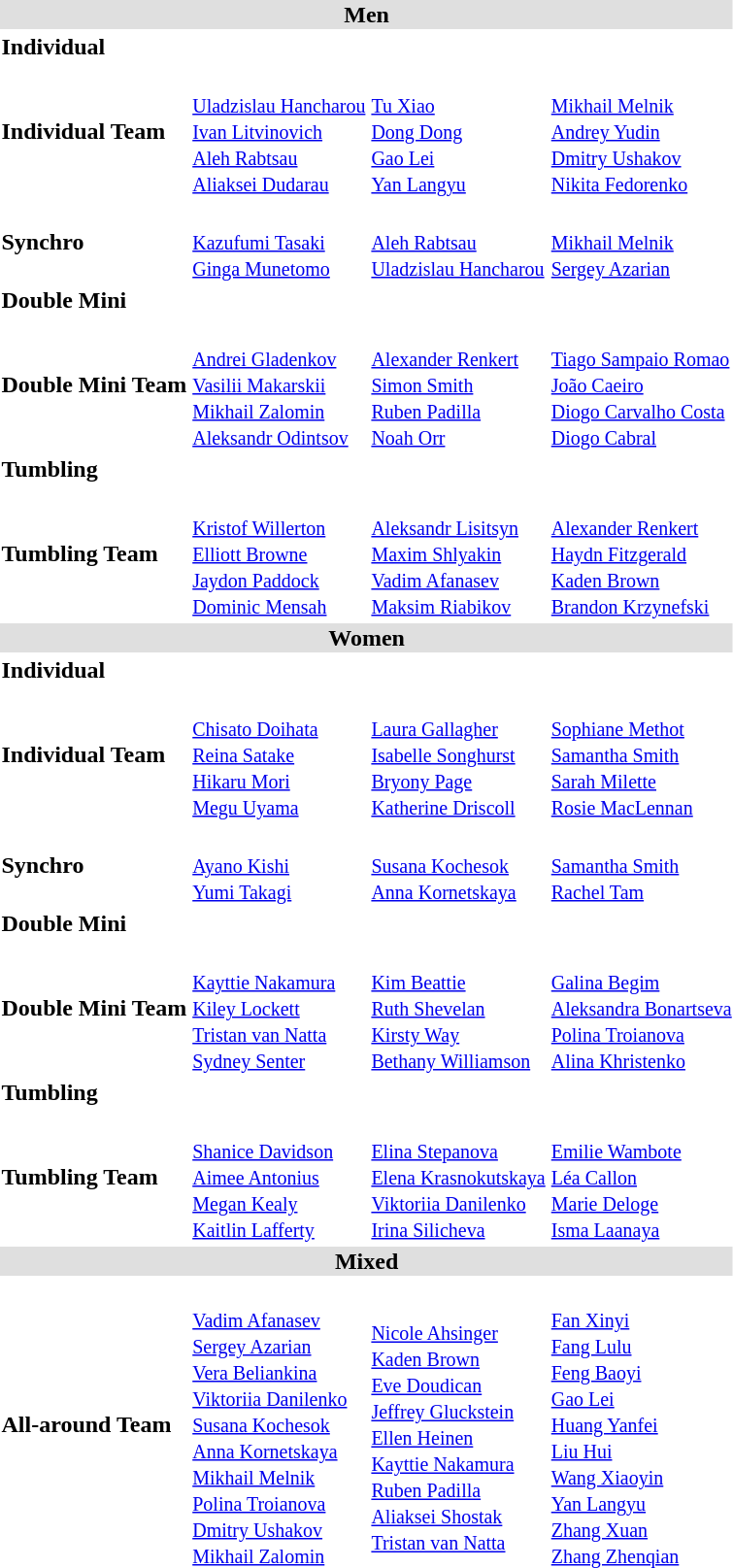<table>
<tr bgcolor="DFDFDF">
<td colspan="4" align="center"><strong>Men</strong></td>
</tr>
<tr>
<th scope=row style="text-align:left">Individual</th>
<td></td>
<td></td>
<td></td>
</tr>
<tr>
<th scope=row style="text-align:left">Individual Team</th>
<td><br><small><a href='#'>Uladzislau Hancharou</a><br><a href='#'>Ivan Litvinovich</a><br><a href='#'>Aleh Rabtsau</a><br><a href='#'>Aliaksei Dudarau</a></small></td>
<td><br><small><a href='#'>Tu Xiao</a><br><a href='#'>Dong Dong</a><br><a href='#'>Gao Lei</a><br><a href='#'>Yan Langyu</a></small></td>
<td><br><small><a href='#'>Mikhail Melnik</a><br><a href='#'>Andrey Yudin</a><br><a href='#'>Dmitry Ushakov</a><br><a href='#'>Nikita Fedorenko</a></small></td>
</tr>
<tr>
<th scope=row style="text-align:left">Synchro</th>
<td><br><small><a href='#'>Kazufumi Tasaki</a><br><a href='#'>Ginga Munetomo</a></small></td>
<td><br><small><a href='#'>Aleh Rabtsau</a><br><a href='#'>Uladzislau Hancharou</a></small></td>
<td><br><small><a href='#'>Mikhail Melnik</a><br><a href='#'>Sergey Azarian</a></small></td>
</tr>
<tr>
<th scope=row style="text-align:left">Double Mini</th>
<td></td>
<td></td>
<td></td>
</tr>
<tr>
<th scope=row style="text-align:left">Double Mini Team</th>
<td><br><small><a href='#'>Andrei Gladenkov</a><br><a href='#'>Vasilii Makarskii</a><br><a href='#'>Mikhail Zalomin</a><br><a href='#'>Aleksandr Odintsov</a></small></td>
<td><br><small><a href='#'>Alexander Renkert</a><br><a href='#'>Simon Smith</a><br><a href='#'>Ruben Padilla</a><br><a href='#'>Noah Orr</a></small></td>
<td><br><small><a href='#'>Tiago Sampaio Romao</a><br><a href='#'>João Caeiro</a><br><a href='#'>Diogo Carvalho Costa</a><br><a href='#'>Diogo Cabral</a></small></td>
</tr>
<tr>
<th scope=row style="text-align:left">Tumbling</th>
<td></td>
<td></td>
<td></td>
</tr>
<tr>
<th scope=row style="text-align:left">Tumbling Team</th>
<td><br><small><a href='#'>Kristof Willerton</a><br><a href='#'>Elliott Browne</a><br><a href='#'>Jaydon Paddock</a><br><a href='#'>Dominic Mensah</a></small></td>
<td><br><small><a href='#'>Aleksandr Lisitsyn</a><br><a href='#'>Maxim Shlyakin</a><br><a href='#'>Vadim Afanasev</a><br><a href='#'>Maksim Riabikov</a></small></td>
<td><br><small><a href='#'>Alexander Renkert</a><br><a href='#'>Haydn Fitzgerald</a><br><a href='#'>Kaden Brown</a><br><a href='#'>Brandon Krzynefski</a></small></td>
</tr>
<tr bgcolor="DFDFDF">
<td colspan="4" align="center"><strong>Women</strong></td>
</tr>
<tr>
<th scope=row style="text-align:left">Individual</th>
<td></td>
<td></td>
<td></td>
</tr>
<tr>
<th scope=row style="text-align:left">Individual Team</th>
<td><br><small><a href='#'>Chisato Doihata</a><br><a href='#'>Reina Satake</a><br><a href='#'>Hikaru Mori</a><br><a href='#'>Megu Uyama</a></small></td>
<td><br><small><a href='#'>Laura Gallagher</a><br><a href='#'>Isabelle Songhurst</a><br><a href='#'>Bryony Page</a><br><a href='#'>Katherine Driscoll</a></small></td>
<td><br><small><a href='#'>Sophiane Methot</a><br><a href='#'>Samantha Smith</a><br><a href='#'>Sarah Milette</a><br><a href='#'>Rosie MacLennan</a></small></td>
</tr>
<tr>
<th scope=row style="text-align:left">Synchro</th>
<td><br><small><a href='#'>Ayano Kishi</a><br><a href='#'>Yumi Takagi</a></small></td>
<td><br><small><a href='#'>Susana Kochesok</a><br><a href='#'>Anna Kornetskaya</a></small></td>
<td><br><small><a href='#'>Samantha Smith</a><br><a href='#'>Rachel Tam</a></small></td>
</tr>
<tr>
<th scope=row style="text-align:left">Double Mini</th>
<td></td>
<td></td>
<td></td>
</tr>
<tr>
<th scope=row style="text-align:left">Double Mini Team</th>
<td><br><small><a href='#'>Kayttie Nakamura</a><br><a href='#'>Kiley Lockett</a><br><a href='#'>Tristan van Natta</a><br><a href='#'>Sydney Senter</a></small></td>
<td><br><small><a href='#'>Kim Beattie</a><br><a href='#'>Ruth Shevelan</a><br><a href='#'>Kirsty Way</a><br><a href='#'>Bethany Williamson</a></small></td>
<td><br><small><a href='#'>Galina Begim</a><br><a href='#'>Aleksandra Bonartseva</a><br><a href='#'>Polina Troianova</a><br><a href='#'>Alina Khristenko</a></small></td>
</tr>
<tr>
<th scope=row style="text-align:left">Tumbling</th>
<td></td>
<td></td>
<td></td>
</tr>
<tr>
<th scope=row style="text-align:left">Tumbling Team</th>
<td><br><small><a href='#'>Shanice Davidson</a><br><a href='#'>Aimee Antonius</a><br><a href='#'>Megan Kealy</a><br><a href='#'>Kaitlin Lafferty</a></small></td>
<td><br><small><a href='#'>Elina Stepanova</a><br><a href='#'>Elena Krasnokutskaya</a><br><a href='#'>Viktoriia Danilenko</a><br><a href='#'>Irina Silicheva</a></small></td>
<td><br><small><a href='#'>Emilie Wambote</a><br><a href='#'>Léa Callon</a><br><a href='#'>Marie Deloge</a><br><a href='#'>Isma Laanaya</a></small></td>
</tr>
<tr bgcolor="DFDFDF">
<td colspan="4" align="center"><strong>Mixed</strong></td>
</tr>
<tr>
<th scope=row style="text-align:left">All-around Team</th>
<td><br><small><a href='#'>Vadim Afanasev</a><br><a href='#'>Sergey Azarian</a><br><a href='#'>Vera Beliankina</a><br><a href='#'>Viktoriia Danilenko</a><br><a href='#'>Susana Kochesok</a><br><a href='#'>Anna Kornetskaya</a><br><a href='#'>Mikhail Melnik</a><br><a href='#'>Polina Troianova</a><br><a href='#'>Dmitry Ushakov</a><br><a href='#'>Mikhail Zalomin</a></small></td>
<td><br><small><a href='#'>Nicole Ahsinger</a><br><a href='#'>Kaden Brown</a><br><a href='#'>Eve Doudican</a><br><a href='#'>Jeffrey Gluckstein</a><br><a href='#'>Ellen Heinen</a><br><a href='#'>Kayttie Nakamura</a><br><a href='#'>Ruben Padilla</a><br><a href='#'>Aliaksei Shostak</a><br><a href='#'>Tristan van Natta</a></small></td>
<td><br><small><a href='#'>Fan Xinyi</a><br><a href='#'>Fang Lulu</a><br><a href='#'>Feng Baoyi</a><br><a href='#'>Gao Lei</a><br><a href='#'>Huang Yanfei</a><br><a href='#'>Liu Hui</a><br><a href='#'>Wang Xiaoyin</a><br><a href='#'>Yan Langyu</a><br><a href='#'>Zhang Xuan</a><br><a href='#'>Zhang Zhenqian</a><br></small></td>
</tr>
<tr>
</tr>
</table>
